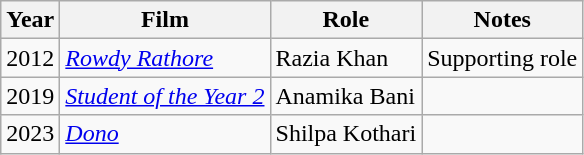<table class="wikitable sortable">
<tr>
<th scope="col">Year</th>
<th scope="col">Film</th>
<th scope="col">Role</th>
<th scope="col">Notes</th>
</tr>
<tr>
<td>2012</td>
<td><em><a href='#'>Rowdy Rathore</a></em></td>
<td>Razia Khan</td>
<td>Supporting role</td>
</tr>
<tr>
<td>2019</td>
<td><em><a href='#'>Student of the Year 2</a></em></td>
<td>Anamika Bani</td>
<td></td>
</tr>
<tr>
<td>2023</td>
<td><em><a href='#'>Dono</a></em></td>
<td>Shilpa Kothari</td>
<td></td>
</tr>
</table>
